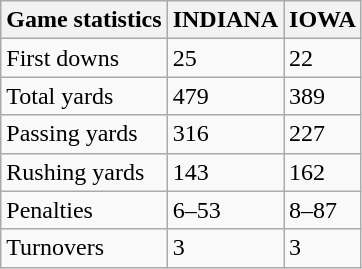<table class="wikitable">
<tr>
<th>Game statistics</th>
<th>INDIANA</th>
<th>IOWA</th>
</tr>
<tr>
<td>First downs</td>
<td>25</td>
<td>22</td>
</tr>
<tr>
<td>Total yards</td>
<td>479</td>
<td>389</td>
</tr>
<tr>
<td>Passing yards</td>
<td>316</td>
<td>227</td>
</tr>
<tr>
<td>Rushing yards</td>
<td>143</td>
<td>162</td>
</tr>
<tr>
<td>Penalties</td>
<td>6–53</td>
<td>8–87</td>
</tr>
<tr>
<td>Turnovers</td>
<td>3</td>
<td>3</td>
</tr>
</table>
